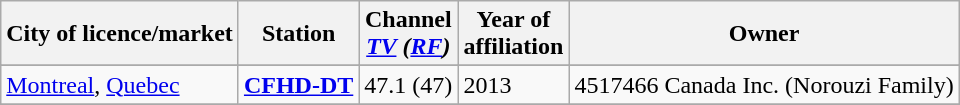<table class="wikitable unsortable">
<tr>
<th>City of licence/market</th>
<th>Station</th>
<th>Channel<br><em><a href='#'>TV</a> (<a href='#'>RF</a>)</em></th>
<th>Year of<br>affiliation</th>
<th>Owner</th>
</tr>
<tr style="vertical-align: top; text-align: left;">
</tr>
<tr>
<td><a href='#'>Montreal</a>, <a href='#'>Quebec</a></td>
<td><strong><a href='#'>CFHD-DT</a></strong></td>
<td>47.1 (47)</td>
<td>2013</td>
<td>4517466 Canada Inc. (Norouzi Family)</td>
</tr>
<tr>
</tr>
</table>
